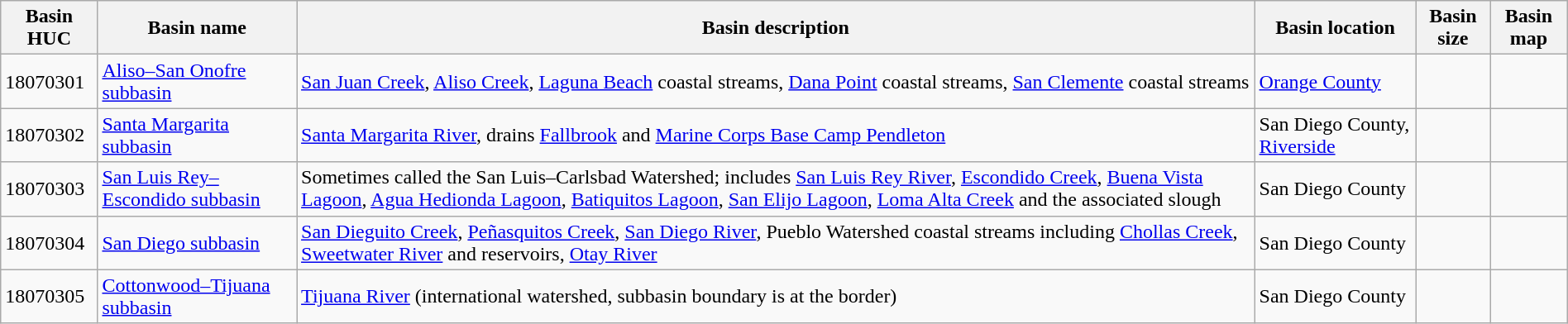<table class="wikitable" border="1" style="margin: 1em auto 1em auto;">
<tr>
<th scope="col">Basin HUC</th>
<th scope="col">Basin name</th>
<th scope="col">Basin description</th>
<th scope="col">Basin location</th>
<th scope="col">Basin size</th>
<th scope="col">Basin map</th>
</tr>
<tr>
<td>18070301</td>
<td><a href='#'>Aliso–San Onofre subbasin</a></td>
<td><a href='#'>San Juan Creek</a>, <a href='#'>Aliso Creek</a>, <a href='#'>Laguna Beach</a> coastal streams, <a href='#'>Dana Point</a> coastal streams, <a href='#'>San Clemente</a> coastal streams</td>
<td><a href='#'>Orange County</a></td>
<td></td>
<td></td>
</tr>
<tr>
<td>18070302</td>
<td><a href='#'>Santa Margarita subbasin</a></td>
<td><a href='#'>Santa Margarita River</a>, drains <a href='#'>Fallbrook</a> and <a href='#'>Marine Corps Base Camp Pendleton</a></td>
<td>San Diego County, <a href='#'>Riverside</a></td>
<td></td>
<td></td>
</tr>
<tr>
<td>18070303</td>
<td><a href='#'>San Luis Rey–Escondido subbasin</a></td>
<td>Sometimes called the San Luis–Carlsbad Watershed; includes <a href='#'>San Luis Rey River</a>, <a href='#'>Escondido Creek</a>, <a href='#'>Buena Vista Lagoon</a>, <a href='#'>Agua Hedionda Lagoon</a>, <a href='#'>Batiquitos Lagoon</a>, <a href='#'>San Elijo Lagoon</a>, <a href='#'>Loma Alta Creek</a> and the associated slough</td>
<td>San Diego County</td>
<td></td>
<td></td>
</tr>
<tr>
<td>18070304</td>
<td><a href='#'>San Diego subbasin</a></td>
<td><a href='#'>San Dieguito Creek</a>, <a href='#'>Peñasquitos Creek</a>, <a href='#'>San Diego River</a>, Pueblo Watershed coastal streams including <a href='#'>Chollas Creek</a>, <a href='#'>Sweetwater River</a> and reservoirs, <a href='#'>Otay River</a></td>
<td>San Diego County</td>
<td></td>
<td></td>
</tr>
<tr>
<td>18070305</td>
<td><a href='#'>Cottonwood–Tijuana subbasin</a></td>
<td><a href='#'>Tijuana River</a> (international watershed, subbasin boundary is at the border)</td>
<td>San Diego County</td>
<td></td>
<td></td>
</tr>
</table>
